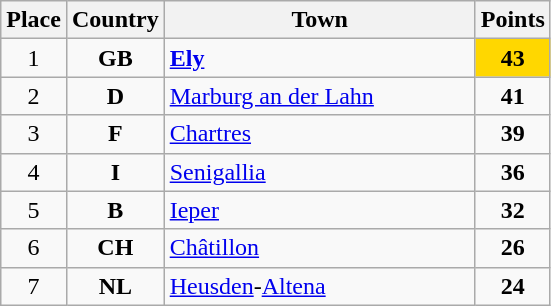<table class="wikitable">
<tr>
<th width="25">Place</th>
<th width="25">Country</th>
<th width="200">Town</th>
<th width="25">Points</th>
</tr>
<tr>
<td align="center">1</td>
<td align="center"><strong>GB</strong></td>
<td align="left"><strong><a href='#'>Ely</a></strong></td>
<td align="center"; style="background-color:gold;"><strong>43</strong></td>
</tr>
<tr>
<td align="center">2</td>
<td align="center"><strong>D</strong></td>
<td align="left"><a href='#'>Marburg an der Lahn</a></td>
<td align="center"><strong>41</strong></td>
</tr>
<tr>
<td align="center">3</td>
<td align="center"><strong>F</strong></td>
<td align="left"><a href='#'>Chartres</a></td>
<td align="center"><strong>39</strong></td>
</tr>
<tr>
<td align="center">4</td>
<td align="center"><strong>I</strong></td>
<td align="left"><a href='#'>Senigallia</a></td>
<td align="center"><strong>36</strong></td>
</tr>
<tr>
<td align="center">5</td>
<td align="center"><strong>B</strong></td>
<td align="left"><a href='#'>Ieper</a></td>
<td align="center"><strong>32</strong></td>
</tr>
<tr>
<td align="center">6</td>
<td align="center"><strong>CH</strong></td>
<td align="left"><a href='#'>Châtillon</a></td>
<td align="center"><strong>26</strong></td>
</tr>
<tr>
<td align="center">7</td>
<td align="center"><strong>NL</strong></td>
<td align="left"><a href='#'>Heusden</a>-<a href='#'>Altena</a></td>
<td align="center"><strong>24</strong></td>
</tr>
</table>
